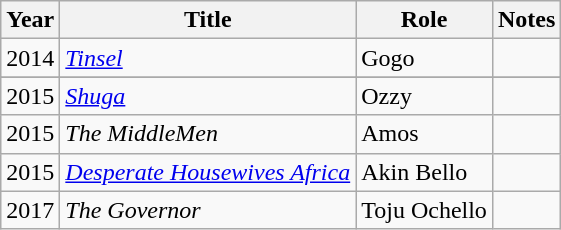<table class="wikitable">
<tr>
<th>Year</th>
<th>Title</th>
<th>Role</th>
<th class="unsortable">Notes</th>
</tr>
<tr>
<td>2014</td>
<td><em><a href='#'>Tinsel</a></em></td>
<td>Gogo</td>
<td></td>
</tr>
<tr>
</tr>
<tr>
<td>2015</td>
<td><em><a href='#'>Shuga</a></em></td>
<td>Ozzy</td>
<td></td>
</tr>
<tr>
<td>2015</td>
<td><em>The MiddleMen</em></td>
<td>Amos</td>
<td></td>
</tr>
<tr>
<td>2015</td>
<td><em><a href='#'>Desperate Housewives Africa</a></em></td>
<td>Akin Bello</td>
<td></td>
</tr>
<tr>
<td>2017</td>
<td><em>The Governor</em></td>
<td>Toju Ochello</td>
<td></td>
</tr>
</table>
